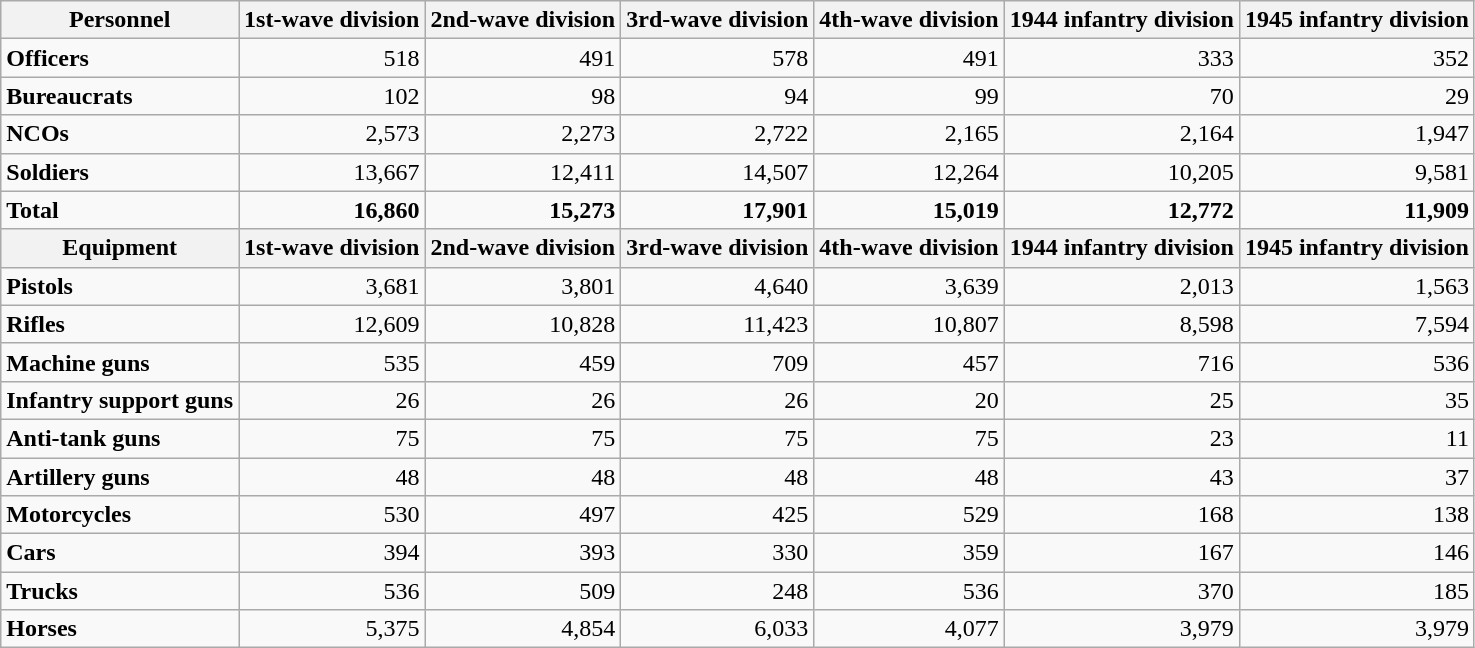<table class="wikitable" style="text-align:right">
<tr>
<th>Personnel</th>
<th>1st-wave division</th>
<th>2nd-wave division</th>
<th>3rd-wave division</th>
<th>4th-wave division</th>
<th>1944 infantry division</th>
<th>1945 infantry division</th>
</tr>
<tr>
<td align="left"><strong>Officers</strong></td>
<td>518</td>
<td>491</td>
<td>578</td>
<td>491</td>
<td>333</td>
<td>352</td>
</tr>
<tr>
<td align="left"><strong>Bureaucrats</strong></td>
<td>102</td>
<td>98</td>
<td>94</td>
<td>99</td>
<td>70</td>
<td>29</td>
</tr>
<tr>
<td align="left"><strong>NCOs</strong></td>
<td>2,573</td>
<td>2,273</td>
<td>2,722</td>
<td>2,165</td>
<td>2,164</td>
<td>1,947</td>
</tr>
<tr>
<td align="left"><strong>Soldiers</strong></td>
<td>13,667</td>
<td>12,411</td>
<td>14,507</td>
<td>12,264</td>
<td>10,205</td>
<td>9,581</td>
</tr>
<tr>
<td align="left"><strong>Total</strong></td>
<td><strong>16,860</strong></td>
<td><strong>15,273</strong></td>
<td><strong>17,901</strong></td>
<td><strong>15,019</strong></td>
<td><strong>12,772</strong></td>
<td><strong>11,909</strong></td>
</tr>
<tr class="hintergrundfarbe5">
<th>Equipment</th>
<th>1st-wave division</th>
<th>2nd-wave division</th>
<th>3rd-wave division</th>
<th>4th-wave division</th>
<th>1944 infantry division</th>
<th>1945 infantry division</th>
</tr>
<tr>
<td align="left"><strong>Pistols</strong></td>
<td>3,681</td>
<td>3,801</td>
<td>4,640</td>
<td>3,639</td>
<td>2,013</td>
<td>1,563</td>
</tr>
<tr>
<td align="left"><strong>Rifles</strong></td>
<td>12,609</td>
<td>10,828</td>
<td>11,423</td>
<td>10,807</td>
<td>8,598</td>
<td>7,594</td>
</tr>
<tr>
<td align="left"><strong>Machine guns</strong></td>
<td>535</td>
<td>459</td>
<td>709</td>
<td>457</td>
<td>716</td>
<td>536</td>
</tr>
<tr>
<td align="left"><strong>Infantry support guns</strong></td>
<td>26</td>
<td>26</td>
<td>26</td>
<td>20</td>
<td>25</td>
<td>35</td>
</tr>
<tr>
<td align="left"><strong>Anti-tank guns</strong></td>
<td>75</td>
<td>75</td>
<td>75</td>
<td>75</td>
<td>23</td>
<td>11</td>
</tr>
<tr>
<td align="left"><strong>Artillery guns</strong></td>
<td>48</td>
<td>48</td>
<td>48</td>
<td>48</td>
<td>43</td>
<td>37</td>
</tr>
<tr>
<td align="left"><strong>Motorcycles</strong></td>
<td>530</td>
<td>497</td>
<td>425</td>
<td>529</td>
<td>168</td>
<td>138</td>
</tr>
<tr>
<td align="left"><strong>Cars</strong></td>
<td>394</td>
<td>393</td>
<td>330</td>
<td>359</td>
<td>167</td>
<td>146</td>
</tr>
<tr>
<td align="left"><strong>Trucks</strong></td>
<td>536</td>
<td>509</td>
<td>248</td>
<td>536</td>
<td>370</td>
<td>185</td>
</tr>
<tr>
<td align="left"><strong>Horses</strong></td>
<td>5,375</td>
<td>4,854</td>
<td>6,033</td>
<td>4,077</td>
<td>3,979</td>
<td>3,979</td>
</tr>
</table>
